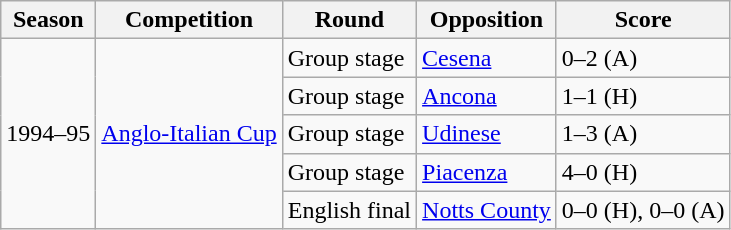<table class="wikitable">
<tr>
<th>Season</th>
<th>Competition</th>
<th>Round</th>
<th>Opposition</th>
<th>Score</th>
</tr>
<tr>
<td rowspan="5">1994–95</td>
<td rowspan="5"><a href='#'>Anglo-Italian Cup</a></td>
<td>Group stage</td>
<td> <a href='#'>Cesena</a></td>
<td>0–2 (A)</td>
</tr>
<tr>
<td>Group stage</td>
<td> <a href='#'>Ancona</a></td>
<td>1–1 (H)</td>
</tr>
<tr>
<td>Group stage</td>
<td> <a href='#'>Udinese</a></td>
<td>1–3 (A)</td>
</tr>
<tr>
<td>Group stage</td>
<td> <a href='#'>Piacenza</a></td>
<td>4–0 (H)</td>
</tr>
<tr>
<td>English final</td>
<td> <a href='#'>Notts County</a></td>
<td>0–0 (H), 0–0 (A)</td>
</tr>
</table>
